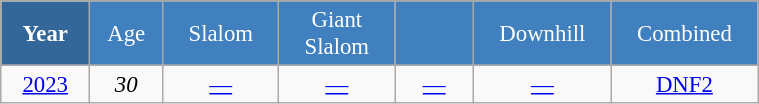<table class="wikitable" style="font-size:95%; text-align:center; border:grey solid 1px; border-collapse:collapse;" width="40%">
<tr style="background-color:#369; color:white;">
<td rowspan="2" colspan="1" width="4%"><strong>Year</strong></td>
</tr>
<tr style="background-color:#4180be; color:white;">
<td width="3%">Age</td>
<td width="5%">Slalom</td>
<td width="5%">Giant<br>Slalom</td>
<td width="5%"></td>
<td width="5%">Downhill</td>
<td width="5%">Combined</td>
</tr>
<tr style="background-color:#8CB2D8; color:white;">
</tr>
<tr>
<td><a href='#'>2023</a></td>
<td><em>30</em></td>
<td><a href='#'>—</a></td>
<td><a href='#'>—</a></td>
<td><a href='#'>—</a></td>
<td><a href='#'>—</a></td>
<td><a href='#'>DNF2</a></td>
</tr>
</table>
